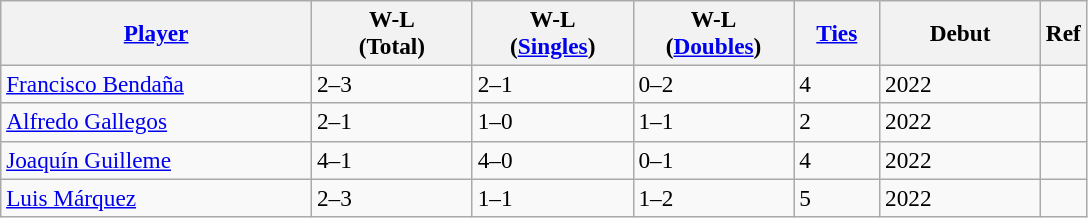<table class="wikitable sortable" style=font-size:97%>
<tr>
<th width=200><a href='#'>Player</a></th>
<th width=100>W-L<br>(Total)</th>
<th width=100>W-L<br>(<a href='#'>Singles</a>)</th>
<th width=100>W-L<br>(<a href='#'>Doubles</a>)</th>
<th width=50><a href='#'>Ties</a></th>
<th width=100>Debut</th>
<th>Ref</th>
</tr>
<tr>
<td><a href='#'>Francisco Bendaña</a></td>
<td>2–3</td>
<td>2–1</td>
<td>0–2</td>
<td>4</td>
<td>2022</td>
<td></td>
</tr>
<tr>
<td><a href='#'>Alfredo Gallegos</a></td>
<td>2–1</td>
<td>1–0</td>
<td>1–1</td>
<td>2</td>
<td>2022</td>
<td></td>
</tr>
<tr>
<td><a href='#'>Joaquín Guilleme</a></td>
<td>4–1</td>
<td>4–0</td>
<td>0–1</td>
<td>4</td>
<td>2022</td>
<td></td>
</tr>
<tr>
<td><a href='#'>Luis Márquez</a></td>
<td>2–3</td>
<td>1–1</td>
<td>1–2</td>
<td>5</td>
<td>2022</td>
<td></td>
</tr>
</table>
